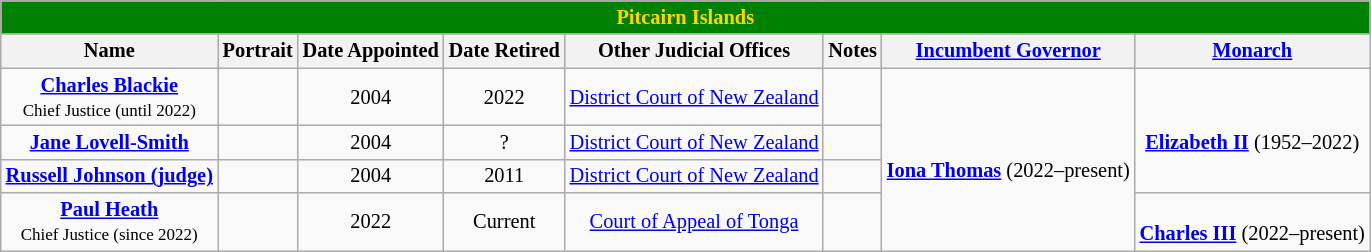<table class="wikitable sortable" style="font-size:85%;text-align:center">
<tr>
<th align=center style="background:green; color:gold;" colspan="8"> Pitcairn Islands <strong></strong></th>
</tr>
<tr>
<th>Name</th>
<th>Portrait</th>
<th>Date Appointed</th>
<th>Date Retired</th>
<th>Other Judicial Offices</th>
<th>Notes</th>
<th><a href='#'>Incumbent Governor</a></th>
<th><a href='#'>Monarch</a></th>
</tr>
<tr>
<td><strong><a href='#'>Charles Blackie</a></strong><br><small>Chief Justice (until 2022)</small></td>
<td></td>
<td>2004</td>
<td>2022</td>
<td><a href='#'>District Court of New Zealand</a></td>
<td></td>
<td rowspan="4"><br><strong><a href='#'>Iona Thomas</a></strong>
(2022–present)</td>
<td rowspan="3"><br><strong><a href='#'>Elizabeth II</a></strong>
(1952–2022)</td>
</tr>
<tr>
<td><strong><a href='#'>Jane Lovell-Smith</a></strong></td>
<td></td>
<td>2004</td>
<td>?</td>
<td><a href='#'>District Court of New Zealand</a></td>
<td></td>
</tr>
<tr>
<td><strong><a href='#'>Russell Johnson (judge)</a></strong></td>
<td></td>
<td>2004</td>
<td>2011</td>
<td><a href='#'>District Court of New Zealand</a></td>
<td></td>
</tr>
<tr>
<td rowspan="2"><strong><a href='#'>Paul Heath</a></strong><br><small>Chief Justice (since 2022)</small></td>
<td rowspan="2"></td>
<td>2022</td>
<td>Current</td>
<td><a href='#'>Court of Appeal of Tonga</a></td>
<td></td>
<td><br><strong><a href='#'>Charles III</a></strong>
(2022–present)</td>
</tr>
</table>
